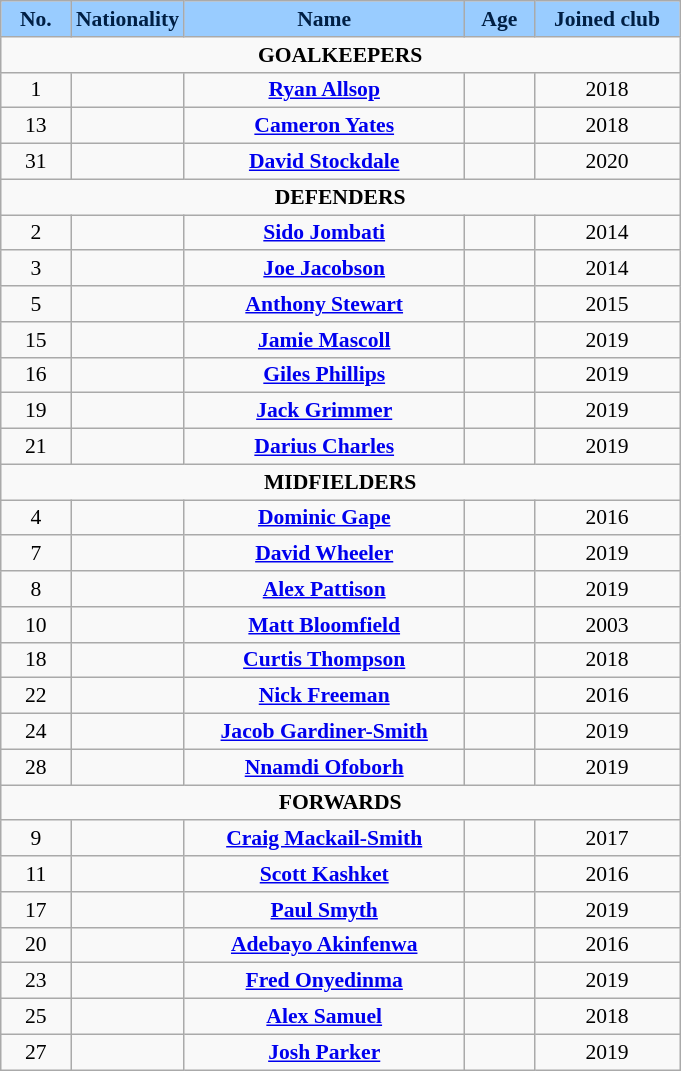<table class="wikitable"  style="text-align:center; font-size:90%; ">
<tr>
<th style="background:#99CCFF; color:#001F44; width:40px;">No.</th>
<th style="background:#99CCFF; color:#001F44; width:40px;">Nationality</th>
<th style="background:#99CCFF; color:#001F44; width:180px;">Name</th>
<th style="background:#99CCFF; color:#001F44; width:40px;">Age</th>
<th style="background:#99CCFF; color:#001F44; width:90px;">Joined club </th>
</tr>
<tr>
<td colspan="5"><strong>GOALKEEPERS</strong></td>
</tr>
<tr>
<td>1</td>
<td></td>
<td><strong><a href='#'>Ryan Allsop</a></strong></td>
<td></td>
<td>2018</td>
</tr>
<tr>
<td>13</td>
<td></td>
<td><strong><a href='#'>Cameron Yates</a></strong></td>
<td></td>
<td>2018</td>
</tr>
<tr>
<td>31</td>
<td></td>
<td><strong><a href='#'>David Stockdale</a></strong></td>
<td></td>
<td>2020</td>
</tr>
<tr>
<td colspan="5"><strong>DEFENDERS</strong></td>
</tr>
<tr>
<td>2</td>
<td></td>
<td><strong><a href='#'>Sido Jombati</a></strong></td>
<td></td>
<td>2014</td>
</tr>
<tr>
<td>3</td>
<td></td>
<td><strong><a href='#'>Joe Jacobson</a></strong></td>
<td></td>
<td>2014</td>
</tr>
<tr>
<td>5</td>
<td></td>
<td><strong><a href='#'>Anthony Stewart</a></strong></td>
<td></td>
<td>2015</td>
</tr>
<tr>
<td>15</td>
<td></td>
<td><strong><a href='#'>Jamie Mascoll</a></strong></td>
<td></td>
<td>2019</td>
</tr>
<tr>
<td>16</td>
<td></td>
<td><strong><a href='#'>Giles Phillips</a></strong></td>
<td></td>
<td>2019</td>
</tr>
<tr>
<td>19</td>
<td></td>
<td><strong><a href='#'>Jack Grimmer</a></strong></td>
<td></td>
<td>2019</td>
</tr>
<tr>
<td>21</td>
<td></td>
<td><strong><a href='#'>Darius Charles</a></strong></td>
<td></td>
<td>2019</td>
</tr>
<tr>
<td colspan="5"><strong>MIDFIELDERS</strong></td>
</tr>
<tr>
<td>4</td>
<td></td>
<td><strong><a href='#'>Dominic Gape</a></strong></td>
<td></td>
<td>2016</td>
</tr>
<tr>
<td>7</td>
<td></td>
<td><strong><a href='#'>David Wheeler</a></strong></td>
<td></td>
<td>2019</td>
</tr>
<tr>
<td>8</td>
<td></td>
<td><strong><a href='#'>Alex Pattison</a></strong></td>
<td></td>
<td>2019</td>
</tr>
<tr>
<td>10</td>
<td></td>
<td><strong><a href='#'>Matt Bloomfield</a></strong></td>
<td></td>
<td>2003</td>
</tr>
<tr>
<td>18</td>
<td></td>
<td><strong><a href='#'>Curtis Thompson</a></strong></td>
<td></td>
<td>2018</td>
</tr>
<tr>
<td>22</td>
<td></td>
<td><strong><a href='#'>Nick Freeman</a></strong></td>
<td></td>
<td>2016</td>
</tr>
<tr>
<td>24</td>
<td></td>
<td><strong><a href='#'>Jacob Gardiner-Smith</a></strong></td>
<td></td>
<td>2019</td>
</tr>
<tr>
<td>28</td>
<td></td>
<td><strong><a href='#'>Nnamdi Ofoborh</a></strong></td>
<td></td>
<td>2019</td>
</tr>
<tr>
<td colspan="5"><strong>FORWARDS</strong></td>
</tr>
<tr>
<td>9</td>
<td></td>
<td><strong><a href='#'>Craig Mackail-Smith</a></strong></td>
<td></td>
<td>2017</td>
</tr>
<tr>
<td>11</td>
<td></td>
<td><strong><a href='#'>Scott Kashket</a></strong></td>
<td></td>
<td>2016</td>
</tr>
<tr>
<td>17</td>
<td></td>
<td><strong><a href='#'>Paul Smyth</a></strong></td>
<td></td>
<td>2019</td>
</tr>
<tr>
<td>20</td>
<td></td>
<td><strong><a href='#'>Adebayo Akinfenwa</a></strong></td>
<td></td>
<td>2016</td>
</tr>
<tr>
<td>23</td>
<td></td>
<td><strong><a href='#'>Fred Onyedinma</a></strong></td>
<td></td>
<td>2019</td>
</tr>
<tr>
<td>25</td>
<td></td>
<td><strong><a href='#'>Alex Samuel</a></strong></td>
<td></td>
<td>2018</td>
</tr>
<tr>
<td>27</td>
<td></td>
<td><strong><a href='#'>Josh Parker</a></strong></td>
<td></td>
<td>2019</td>
</tr>
</table>
